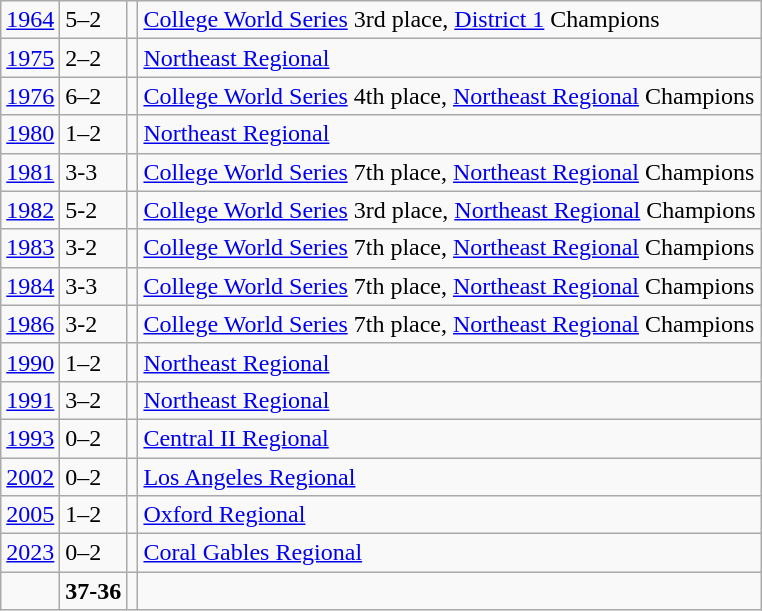<table class="wikitable">
<tr>
<td><a href='#'>1964</a></td>
<td>5–2</td>
<td></td>
<td><a href='#'>College World Series</a> 3rd place, <a href='#'>District 1</a> Champions</td>
</tr>
<tr>
<td><a href='#'>1975</a></td>
<td>2–2</td>
<td></td>
<td><a href='#'>Northeast Regional</a></td>
</tr>
<tr>
<td><a href='#'>1976</a></td>
<td>6–2</td>
<td></td>
<td><a href='#'>College World Series</a> 4th place, <a href='#'>Northeast Regional</a> Champions</td>
</tr>
<tr>
<td><a href='#'>1980</a></td>
<td>1–2</td>
<td></td>
<td><a href='#'>Northeast Regional</a></td>
</tr>
<tr>
<td><a href='#'>1981</a></td>
<td>3-3</td>
<td></td>
<td><a href='#'>College World Series</a> 7th place, <a href='#'>Northeast Regional</a> Champions</td>
</tr>
<tr>
<td><a href='#'>1982</a></td>
<td>5-2</td>
<td></td>
<td><a href='#'>College World Series</a> 3rd place, <a href='#'>Northeast Regional</a> Champions</td>
</tr>
<tr>
<td><a href='#'>1983</a></td>
<td>3-2</td>
<td></td>
<td><a href='#'>College World Series</a> 7th place, <a href='#'>Northeast Regional</a> Champions</td>
</tr>
<tr>
<td><a href='#'>1984</a></td>
<td>3-3</td>
<td></td>
<td><a href='#'>College World Series</a> 7th place, <a href='#'>Northeast Regional</a> Champions</td>
</tr>
<tr>
<td><a href='#'>1986</a></td>
<td>3-2</td>
<td></td>
<td><a href='#'>College World Series</a> 7th place, <a href='#'>Northeast Regional</a> Champions</td>
</tr>
<tr>
<td><a href='#'>1990</a></td>
<td>1–2</td>
<td></td>
<td><a href='#'>Northeast Regional</a></td>
</tr>
<tr>
<td><a href='#'>1991</a></td>
<td>3–2</td>
<td></td>
<td><a href='#'>Northeast Regional</a></td>
</tr>
<tr>
<td><a href='#'>1993</a></td>
<td>0–2</td>
<td></td>
<td><a href='#'>Central II Regional</a></td>
</tr>
<tr>
<td><a href='#'>2002</a></td>
<td>0–2</td>
<td></td>
<td><a href='#'>Los Angeles Regional</a></td>
</tr>
<tr>
<td><a href='#'>2005</a></td>
<td>1–2</td>
<td></td>
<td><a href='#'>Oxford Regional</a></td>
</tr>
<tr>
<td><a href='#'>2023</a></td>
<td>0–2</td>
<td></td>
<td><a href='#'>Coral Gables Regional</a></td>
</tr>
<tr>
<td></td>
<td><strong>37-36</strong></td>
<td><strong></strong></td>
<td></td>
</tr>
</table>
